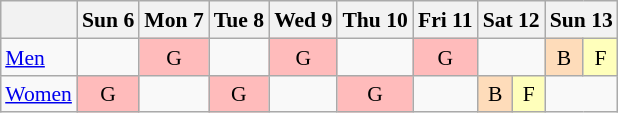<table class="wikitable" style="margin:0.5em auto; font-size:90%; line-height:1.25em;text-align:center">
<tr>
<th></th>
<th>Sun 6</th>
<th>Mon 7</th>
<th>Tue 8</th>
<th>Wed 9</th>
<th>Thu 10</th>
<th>Fri 11</th>
<th colspan="2">Sat 12</th>
<th colspan="2">Sun 13</th>
</tr>
<tr>
<td align="left"><a href='#'>Men</a></td>
<td></td>
<td bgcolor="#FFBBBB">G</td>
<td></td>
<td bgcolor="#FFBBBB">G</td>
<td></td>
<td bgcolor="#FFBBBB">G</td>
<td colspan="2"></td>
<td bgcolor="#FEDCBA">B</td>
<td bgcolor="#FFFFBB">F</td>
</tr>
<tr>
<td align="left"><a href='#'>Women</a></td>
<td bgcolor="#FFBBBB">G</td>
<td></td>
<td bgcolor="#FFBBBB">G</td>
<td></td>
<td bgcolor="#FFBBBB">G</td>
<td></td>
<td bgcolor="#FEDCBA">B</td>
<td bgcolor="#FFFFBB">F</td>
<td colspan="2"></td>
</tr>
</table>
